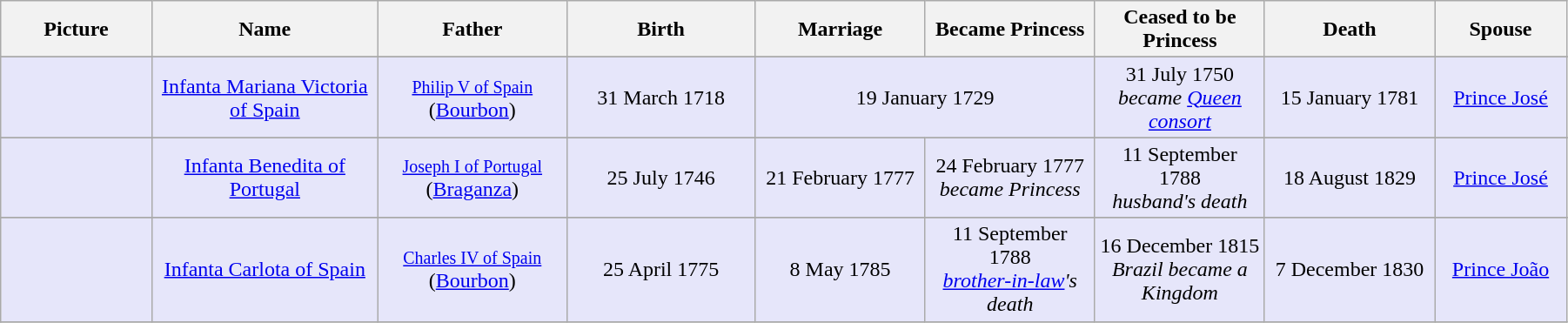<table width=95% class="wikitable">
<tr>
<th width = "8%">Picture</th>
<th width = "12%">Name</th>
<th width = "10%">Father</th>
<th width = "10%">Birth</th>
<th width = "9%">Marriage</th>
<th width = "9%">Became Princess</th>
<th width = "9%">Ceased to be Princess</th>
<th width = "9%">Death</th>
<th width = "7%">Spouse</th>
</tr>
<tr>
</tr>
<tr bgcolor=#E6E6FA>
<td align="center"></td>
<td align="center"><a href='#'>Infanta Mariana Victoria of Spain</a></td>
<td align="center"><small><a href='#'>Philip V of Spain</a></small><br> (<a href='#'>Bourbon</a>)</td>
<td align="center">31 March 1718</td>
<td align="center" colspan="2">19 January 1729</td>
<td align="center">31 July 1750<br><em>became <a href='#'>Queen consort</a></em></td>
<td align="center">15 January 1781</td>
<td align="center"><a href='#'>Prince José</a></td>
</tr>
<tr>
</tr>
<tr bgcolor=#E6E6FA>
<td align="center"></td>
<td align="center"><a href='#'>Infanta Benedita of Portugal</a></td>
<td align="center"><small><a href='#'>Joseph I of Portugal</a></small><br> (<a href='#'>Braganza</a>)</td>
<td align="center">25 July 1746</td>
<td align="center">21 February 1777</td>
<td align="center">24 February 1777<br><em>became Princess</em></td>
<td align="center">11 September 1788<br><em>husband's death</em></td>
<td align="center">18 August 1829</td>
<td align="center"><a href='#'>Prince José</a></td>
</tr>
<tr>
</tr>
<tr bgcolor=#E6E6FA>
<td align="center"></td>
<td align="center"><a href='#'>Infanta Carlota of Spain</a></td>
<td align="center"><small><a href='#'>Charles IV of Spain</a></small><br> (<a href='#'>Bourbon</a>)</td>
<td align="center">25 April 1775</td>
<td align="center">8 May 1785</td>
<td align="center">11 September 1788<br><em><a href='#'>brother-in-law</a>'s death</em></td>
<td align="center">16 December 1815<br><em>Brazil became a Kingdom</em></td>
<td align="center">7 December 1830</td>
<td align="center"><a href='#'>Prince João</a></td>
</tr>
<tr>
</tr>
</table>
